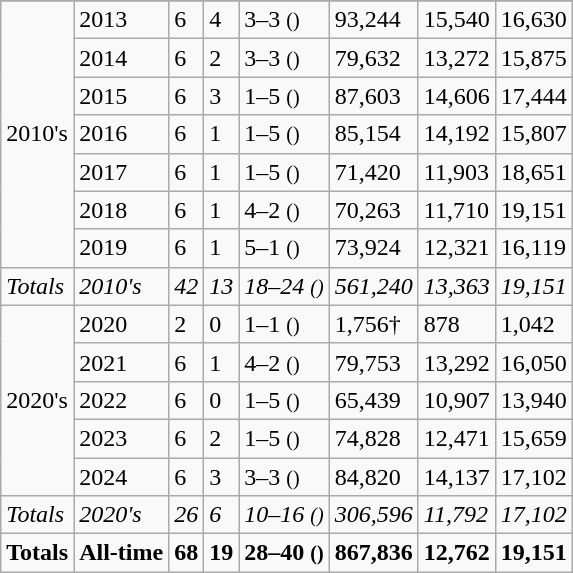<table class="wikitable mw-collapsible mw-collapsed">
<tr>
</tr>
<tr>
<td rowspan="7">2010's</td>
<td>2013</td>
<td>6</td>
<td>4</td>
<td>3–3 <small>()</small></td>
<td>93,244</td>
<td>15,540</td>
<td>16,630</td>
</tr>
<tr>
<td>2014</td>
<td>6</td>
<td>2</td>
<td>3–3 <small>()</small></td>
<td>79,632</td>
<td>13,272</td>
<td>15,875</td>
</tr>
<tr>
<td>2015</td>
<td>6</td>
<td>3</td>
<td>1–5 <small>()</small></td>
<td>87,603</td>
<td>14,606</td>
<td>17,444</td>
</tr>
<tr>
<td>2016</td>
<td>6</td>
<td>1</td>
<td>1–5 <small>()</small></td>
<td>85,154</td>
<td>14,192</td>
<td>15,807</td>
</tr>
<tr>
<td>2017</td>
<td>6</td>
<td>1</td>
<td>1–5 <small>()</small></td>
<td>71,420</td>
<td>11,903</td>
<td>18,651</td>
</tr>
<tr>
<td>2018</td>
<td>6</td>
<td>1</td>
<td>4–2 <small>()</small></td>
<td>70,263</td>
<td>11,710</td>
<td>19,151</td>
</tr>
<tr>
<td>2019</td>
<td>6</td>
<td>1</td>
<td>5–1 <small>()</small></td>
<td>73,924</td>
<td>12,321</td>
<td>16,119</td>
</tr>
<tr>
<td><em>Totals</em></td>
<td><em>2010's</em></td>
<td><em>42</em></td>
<td><em>13</em></td>
<td><em>18–24 <small>()</small></em></td>
<td><em>561,240</em></td>
<td><em>13,363</em></td>
<td><em>19,151</em></td>
</tr>
<tr>
<td rowspan="5">2020's</td>
<td>2020</td>
<td>2</td>
<td>0</td>
<td>1–1 <small>()</small></td>
<td>1,756†</td>
<td>878</td>
<td>1,042</td>
</tr>
<tr>
<td>2021</td>
<td>6</td>
<td>1</td>
<td>4–2 <small>()</small></td>
<td>79,753</td>
<td>13,292</td>
<td>16,050</td>
</tr>
<tr>
<td>2022</td>
<td>6</td>
<td>0</td>
<td>1–5 <small>()</small></td>
<td>65,439</td>
<td>10,907</td>
<td>13,940</td>
</tr>
<tr>
<td>2023</td>
<td>6</td>
<td>2</td>
<td>1–5 <small>()</small></td>
<td>74,828</td>
<td>12,471</td>
<td>15,659</td>
</tr>
<tr>
<td>2024</td>
<td>6</td>
<td>3</td>
<td>3–3 <small>()</small></td>
<td>84,820</td>
<td>14,137</td>
<td>17,102</td>
</tr>
<tr>
<td><em>Totals</em></td>
<td><em>2020's</em></td>
<td><em>26</em></td>
<td><em>6</em></td>
<td><em>10–16 <small>()</small></em></td>
<td><em>306,596</em></td>
<td><em>11,792</em></td>
<td><em>17,102</em></td>
</tr>
<tr>
<td><strong>Totals</strong></td>
<td><strong>All-time</strong></td>
<td><strong>68</strong></td>
<td><strong>19</strong></td>
<td><strong>28–40 <small>()</small></strong></td>
<td><strong>867,836</strong></td>
<td><strong>12,762</strong></td>
<td><strong>19,151</strong></td>
</tr>
</table>
